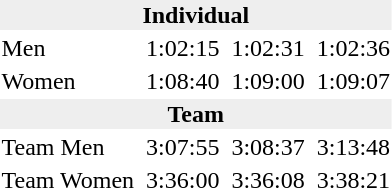<table>
<tr>
<td colspan=7 bgcolor=#eeeeee style=text-align:center;><strong>Individual</strong></td>
</tr>
<tr>
<td>Men</td>
<td></td>
<td>1:02:15</td>
<td></td>
<td>1:02:31</td>
<td></td>
<td>1:02:36</td>
</tr>
<tr>
<td>Women</td>
<td></td>
<td>1:08:40</td>
<td></td>
<td>1:09:00</td>
<td></td>
<td>1:09:07</td>
</tr>
<tr>
<td colspan=7 bgcolor=#eeeeee style=text-align:center;><strong>Team</strong></td>
</tr>
<tr>
<td>Team Men</td>
<td></td>
<td>3:07:55</td>
<td></td>
<td>3:08:37</td>
<td></td>
<td>3:13:48</td>
</tr>
<tr>
<td>Team Women</td>
<td></td>
<td>3:36:00</td>
<td></td>
<td>3:36:08</td>
<td></td>
<td>3:38:21</td>
</tr>
</table>
